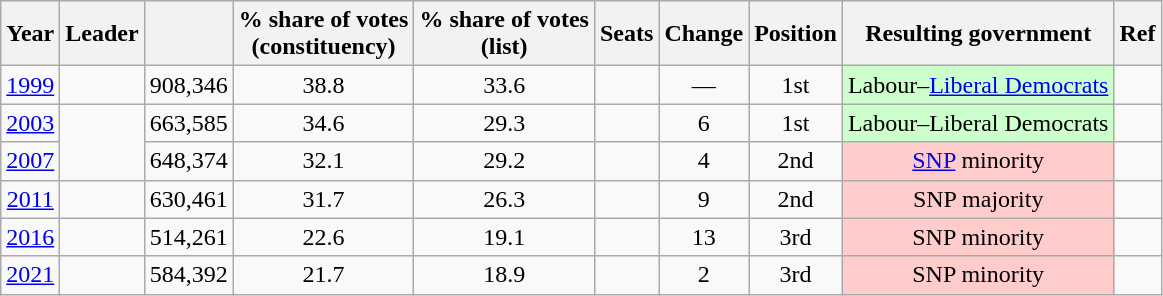<table class="wikitable" style="text-align:center">
<tr>
<th>Year</th>
<th>Leader</th>
<th></th>
<th>% share of votes<br>(constituency)</th>
<th>% share of votes<br>(list)</th>
<th>Seats</th>
<th>Change</th>
<th>Position</th>
<th>Resulting government</th>
<th>Ref</th>
</tr>
<tr>
<td><a href='#'>1999</a></td>
<td></td>
<td>908,346</td>
<td>38.8</td>
<td>33.6</td>
<td></td>
<td>—</td>
<td>1st</td>
<td style="background-color:#CCFFCC">Labour–<a href='#'>Liberal Democrats</a></td>
<td></td>
</tr>
<tr>
<td><a href='#'>2003</a></td>
<td rowspan="2"></td>
<td>663,585</td>
<td>34.6</td>
<td>29.3</td>
<td></td>
<td> 6</td>
<td> 1st</td>
<td style="background-color:#CCFFCC">Labour–Liberal Democrats</td>
<td></td>
</tr>
<tr>
<td><a href='#'>2007</a></td>
<td>648,374</td>
<td>32.1</td>
<td>29.2</td>
<td></td>
<td> 4</td>
<td> 2nd</td>
<td style="background-color:#FFCCCC"><a href='#'>SNP</a> minority</td>
<td></td>
</tr>
<tr>
<td><a href='#'>2011</a></td>
<td></td>
<td>630,461</td>
<td>31.7</td>
<td>26.3</td>
<td></td>
<td> 9</td>
<td> 2nd</td>
<td style="background-color:#FFCCCC">SNP majority</td>
<td></td>
</tr>
<tr>
<td><a href='#'>2016</a></td>
<td></td>
<td>514,261</td>
<td>22.6</td>
<td>19.1</td>
<td></td>
<td> 13</td>
<td> 3rd</td>
<td style="background-color:#FFCCCC">SNP minority</td>
<td></td>
</tr>
<tr>
<td><a href='#'>2021</a></td>
<td></td>
<td>584,392</td>
<td>21.7</td>
<td>18.9</td>
<td></td>
<td> 2</td>
<td> 3rd</td>
<td style="background-color:#FFCCCC">SNP minority</td>
<td></td>
</tr>
</table>
